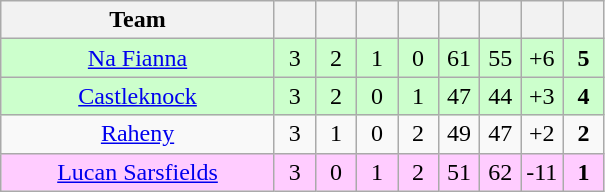<table class="wikitable" style="text-align:center">
<tr>
<th style="width:175px;">Team</th>
<th width="20"></th>
<th width="20"></th>
<th width="20"></th>
<th width="20"></th>
<th width="20"></th>
<th width="20"></th>
<th width="20"></th>
<th width="20"></th>
</tr>
<tr style="background:#cfc;">
<td><a href='#'>Na Fianna</a></td>
<td>3</td>
<td>2</td>
<td>1</td>
<td>0</td>
<td>61</td>
<td>55</td>
<td>+6</td>
<td><strong>5</strong></td>
</tr>
<tr style="background:#cfc;">
<td><a href='#'>Castleknock</a></td>
<td>3</td>
<td>2</td>
<td>0</td>
<td>1</td>
<td>47</td>
<td>44</td>
<td>+3</td>
<td><strong>4</strong></td>
</tr>
<tr>
<td><a href='#'>Raheny</a></td>
<td>3</td>
<td>1</td>
<td>0</td>
<td>2</td>
<td>49</td>
<td>47</td>
<td>+2</td>
<td><strong>2</strong></td>
</tr>
<tr style="background:#fcf;">
<td><a href='#'>Lucan Sarsfields</a></td>
<td>3</td>
<td>0</td>
<td>1</td>
<td>2</td>
<td>51</td>
<td>62</td>
<td>-11</td>
<td><strong>1</strong></td>
</tr>
</table>
